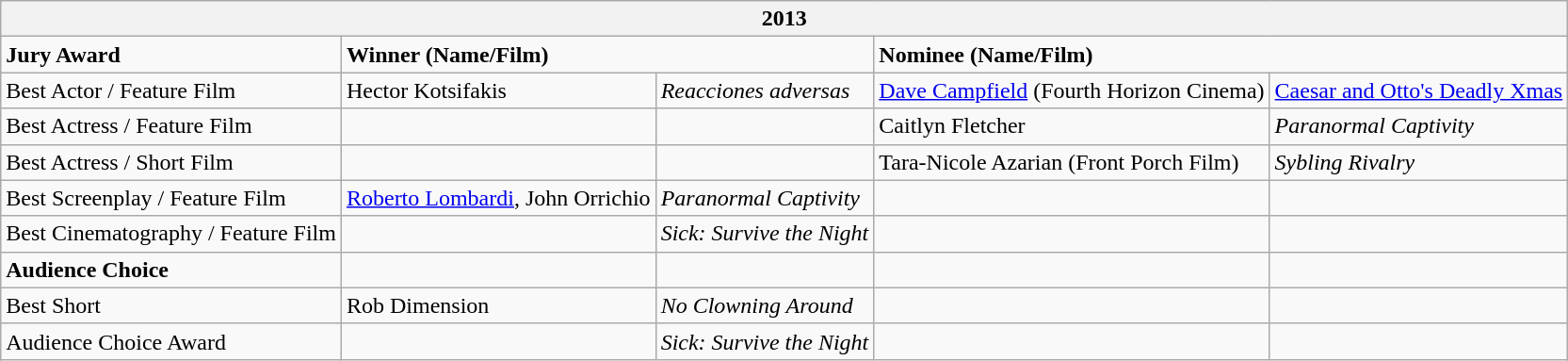<table class="wikitable">
<tr>
<th colspan="5">2013</th>
</tr>
<tr>
<td><strong>Jury Award</strong></td>
<td colspan="2"><strong>Winner (Name/Film)</strong></td>
<td colspan="2"><strong>Nominee (Name/Film)</strong></td>
</tr>
<tr>
<td>Best Actor / Feature Film</td>
<td>Hector Kotsifakis</td>
<td><em>Reacciones adversas</em></td>
<td><a href='#'>Dave Campfield</a> (Fourth Horizon Cinema)</td>
<td><a href='#'>Caesar and Otto's Deadly Xmas</a></td>
</tr>
<tr>
<td>Best Actress / Feature Film</td>
<td></td>
<td></td>
<td>Caitlyn Fletcher</td>
<td><em>Paranormal Captivity</em></td>
</tr>
<tr>
<td>Best Actress / Short Film</td>
<td></td>
<td></td>
<td>Tara-Nicole Azarian (Front Porch Film)</td>
<td><em>Sybling Rivalry</em></td>
</tr>
<tr>
<td>Best Screenplay / Feature Film</td>
<td><a href='#'>Roberto Lombardi</a>, John Orrichio</td>
<td><em>Paranormal Captivity</em></td>
<td></td>
<td></td>
</tr>
<tr>
<td>Best Cinematography / Feature Film</td>
<td></td>
<td><em>Sick: Survive the Night</em></td>
<td></td>
<td></td>
</tr>
<tr>
<td><strong>Audience Choice</strong></td>
<td></td>
<td></td>
<td></td>
<td></td>
</tr>
<tr>
<td>Best Short</td>
<td>Rob Dimension</td>
<td><em>No Clowning Around</em></td>
<td></td>
<td></td>
</tr>
<tr>
<td>Audience Choice Award</td>
<td></td>
<td><em>Sick: Survive the Night</em></td>
<td></td>
<td></td>
</tr>
</table>
